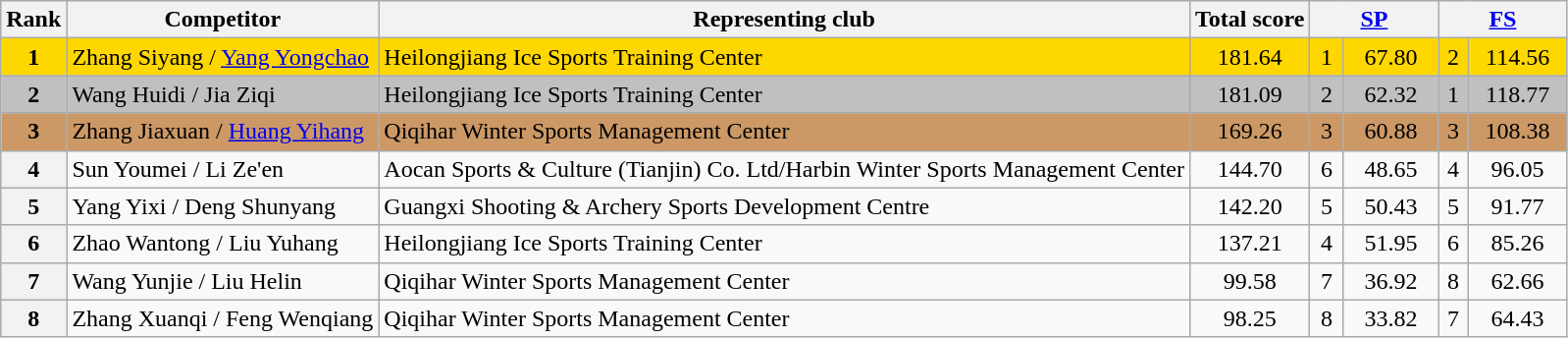<table class="wikitable sortable">
<tr>
<th>Rank</th>
<th>Competitor</th>
<th>Representing club</th>
<th>Total score</th>
<th colspan="2" width="80px" align="center"><a href='#'>SP</a></th>
<th colspan="2" width="80px" align="center"><a href='#'>FS</a></th>
</tr>
<tr bgcolor="gold">
<td align="center"><strong>1</strong></td>
<td>Zhang Siyang / <a href='#'>Yang Yongchao</a></td>
<td>Heilongjiang Ice Sports Training Center</td>
<td align="center">181.64</td>
<td align="center">1</td>
<td align="center">67.80</td>
<td align="center">2</td>
<td align="center">114.56</td>
</tr>
<tr bgcolor="silver">
<td align="center"><strong>2</strong></td>
<td>Wang Huidi / Jia Ziqi</td>
<td>Heilongjiang Ice Sports Training Center</td>
<td align="center">181.09</td>
<td align="center">2</td>
<td align="center">62.32</td>
<td align="center">1</td>
<td align="center">118.77</td>
</tr>
<tr bgcolor="cc9966">
<td align="center"><strong>3</strong></td>
<td>Zhang Jiaxuan / <a href='#'>Huang Yihang</a></td>
<td>Qiqihar Winter Sports Management Center</td>
<td align="center">169.26</td>
<td align="center">3</td>
<td align="center">60.88</td>
<td align="center">3</td>
<td align="center">108.38</td>
</tr>
<tr>
<th>4</th>
<td>Sun Youmei / Li Ze'en</td>
<td>Aocan Sports & Culture (Tianjin) Co. Ltd/Harbin Winter Sports Management Center</td>
<td align="center">144.70</td>
<td align="center">6</td>
<td align="center">48.65</td>
<td align="center">4</td>
<td align="center">96.05</td>
</tr>
<tr>
<th>5</th>
<td>Yang Yixi / Deng Shunyang</td>
<td>Guangxi Shooting & Archery Sports Development Centre</td>
<td align="center">142.20</td>
<td align="center">5</td>
<td align="center">50.43</td>
<td align="center">5</td>
<td align="center">91.77</td>
</tr>
<tr>
<th>6</th>
<td>Zhao Wantong / Liu Yuhang</td>
<td>Heilongjiang Ice Sports Training Center</td>
<td align="center">137.21</td>
<td align="center">4</td>
<td align="center">51.95</td>
<td align="center">6</td>
<td align="center">85.26</td>
</tr>
<tr>
<th>7</th>
<td>Wang Yunjie / Liu Helin</td>
<td>Qiqihar Winter Sports Management Center</td>
<td align="center">99.58</td>
<td align="center">7</td>
<td align="center">36.92</td>
<td align="center">8</td>
<td align="center">62.66</td>
</tr>
<tr>
<th>8</th>
<td>Zhang Xuanqi / Feng Wenqiang</td>
<td>Qiqihar Winter Sports Management Center</td>
<td align="center">98.25</td>
<td align="center">8</td>
<td align="center">33.82</td>
<td align="center">7</td>
<td align="center">64.43</td>
</tr>
</table>
